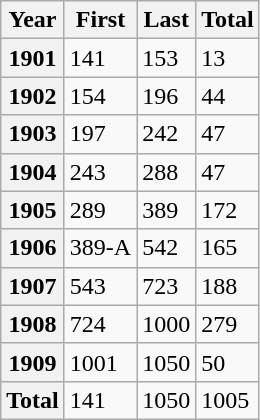<table class="wikitable">
<tr>
<th>Year</th>
<th>First</th>
<th>Last</th>
<th>Total</th>
</tr>
<tr>
<th>1901</th>
<td>141</td>
<td>153</td>
<td>13</td>
</tr>
<tr>
<th>1902</th>
<td>154</td>
<td>196</td>
<td>44</td>
</tr>
<tr>
<th>1903</th>
<td>197</td>
<td>242</td>
<td>47</td>
</tr>
<tr>
<th>1904</th>
<td>243</td>
<td>288</td>
<td>47</td>
</tr>
<tr>
<th>1905</th>
<td>289</td>
<td>389</td>
<td>172</td>
</tr>
<tr>
<th>1906</th>
<td>389-A</td>
<td>542</td>
<td>165</td>
</tr>
<tr>
<th>1907</th>
<td>543</td>
<td>723</td>
<td>188</td>
</tr>
<tr>
<th>1908</th>
<td>724</td>
<td>1000</td>
<td>279</td>
</tr>
<tr>
<th>1909</th>
<td>1001</td>
<td>1050</td>
<td>50</td>
</tr>
<tr>
<th>Total</th>
<td>141</td>
<td>1050</td>
<td>1005</td>
</tr>
</table>
